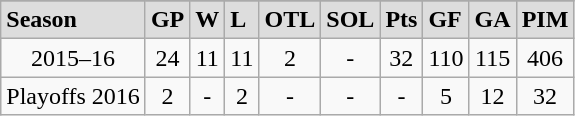<table class="wikitable">
<tr align="center">
</tr>
<tr style="font-weight:bold; background:#ddd;">
<td>Season</td>
<td>GP</td>
<td>W</td>
<td>L</td>
<td>OTL</td>
<td>SOL</td>
<td>Pts</td>
<td>GF</td>
<td>GA</td>
<td>PIM</td>
</tr>
<tr align="center">
<td>2015–16</td>
<td>24</td>
<td>11</td>
<td>11</td>
<td>2</td>
<td>-</td>
<td>32</td>
<td>110</td>
<td>115</td>
<td>406</td>
</tr>
<tr align="center">
<td>Playoffs 2016</td>
<td>2</td>
<td>-</td>
<td>2</td>
<td>-</td>
<td>-</td>
<td>-</td>
<td>5</td>
<td>12</td>
<td>32</td>
</tr>
</table>
